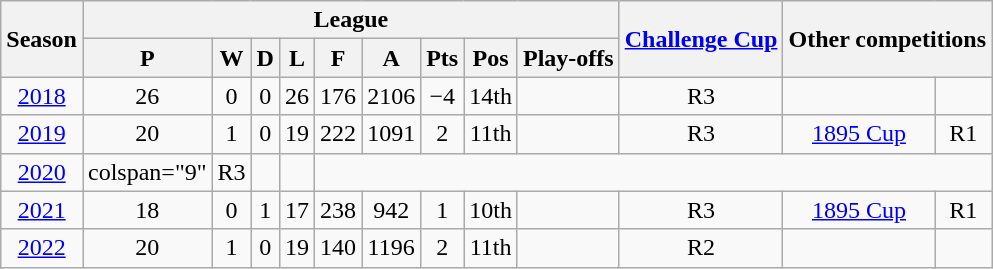<table class="wikitable" style="text-align: center">
<tr>
<th rowspan=2>Season</th>
<th colspan=9>League</th>
<th rowspan=2><a href='#'>Challenge Cup</a></th>
<th colspan="2" rowspan="2" scope="col">Other competitions</th>
</tr>
<tr>
<th>P</th>
<th>W</th>
<th>D</th>
<th>L</th>
<th>F</th>
<th>A</th>
<th>Pts</th>
<th>Pos</th>
<th>Play-offs</th>
</tr>
<tr>
<td><a href='#'>2018</a></td>
<td>26</td>
<td>0</td>
<td>0</td>
<td>26</td>
<td>176</td>
<td>2106</td>
<td>−4</td>
<td>14th</td>
<td></td>
<td>R3</td>
<td></td>
<td></td>
</tr>
<tr>
<td><a href='#'>2019</a></td>
<td>20</td>
<td>1</td>
<td>0</td>
<td>19</td>
<td>222</td>
<td>1091</td>
<td>2</td>
<td>11th</td>
<td></td>
<td>R3</td>
<td><a href='#'>1895 Cup</a></td>
<td>R1</td>
</tr>
<tr>
<td><a href='#'>2020</a></td>
<td>colspan="9"</td>
<td>R3</td>
<td></td>
<td></td>
</tr>
<tr>
<td><a href='#'>2021</a></td>
<td>18</td>
<td>0</td>
<td>1</td>
<td>17</td>
<td>238</td>
<td>942</td>
<td>1</td>
<td>10th</td>
<td></td>
<td>R3</td>
<td><a href='#'>1895 Cup</a></td>
<td>R1</td>
</tr>
<tr>
<td><a href='#'>2022</a></td>
<td>20</td>
<td>1</td>
<td>0</td>
<td>19</td>
<td>140</td>
<td>1196</td>
<td>2</td>
<td>11th</td>
<td></td>
<td>R2</td>
<td></td>
<td></td>
</tr>
</table>
